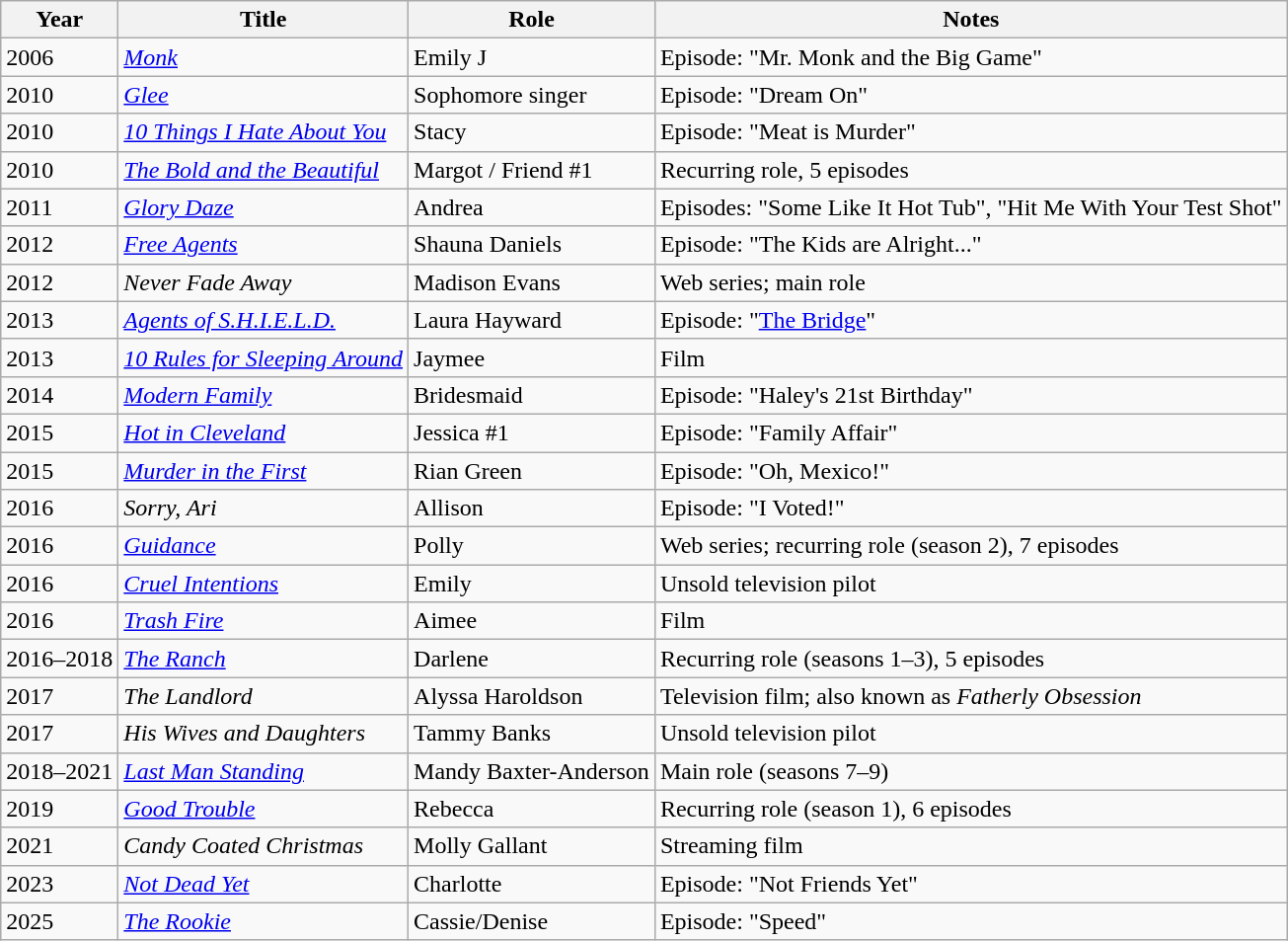<table class="wikitable sortable">
<tr>
<th>Year</th>
<th>Title</th>
<th>Role</th>
<th class="unsortable">Notes</th>
</tr>
<tr>
<td>2006</td>
<td><em><a href='#'>Monk</a></em></td>
<td>Emily J</td>
<td>Episode: "Mr. Monk and the Big Game"</td>
</tr>
<tr>
<td>2010</td>
<td><em><a href='#'>Glee</a></em></td>
<td>Sophomore singer</td>
<td>Episode: "Dream On"</td>
</tr>
<tr>
<td>2010</td>
<td><em><a href='#'>10 Things I Hate About You</a></em></td>
<td>Stacy</td>
<td>Episode: "Meat is Murder"</td>
</tr>
<tr>
<td>2010</td>
<td><em><a href='#'>The Bold and the Beautiful</a></em></td>
<td>Margot / Friend #1</td>
<td>Recurring role, 5 episodes</td>
</tr>
<tr>
<td>2011</td>
<td><em><a href='#'>Glory Daze</a></em></td>
<td>Andrea</td>
<td>Episodes: "Some Like It Hot Tub", "Hit Me With Your Test Shot"</td>
</tr>
<tr>
<td>2012</td>
<td><em><a href='#'>Free Agents</a></em></td>
<td>Shauna Daniels</td>
<td>Episode: "The Kids are Alright..."</td>
</tr>
<tr>
<td>2012</td>
<td><em>Never Fade Away</em></td>
<td>Madison Evans</td>
<td>Web series; main role</td>
</tr>
<tr>
<td>2013</td>
<td><em><a href='#'>Agents of S.H.I.E.L.D.</a></em></td>
<td>Laura Hayward</td>
<td>Episode: "<a href='#'>The Bridge</a>"</td>
</tr>
<tr>
<td>2013</td>
<td><em><a href='#'>10 Rules for Sleeping Around</a></em></td>
<td>Jaymee</td>
<td>Film</td>
</tr>
<tr>
<td>2014</td>
<td><em><a href='#'>Modern Family</a></em></td>
<td>Bridesmaid</td>
<td>Episode: "Haley's 21st Birthday"</td>
</tr>
<tr>
<td>2015</td>
<td><em><a href='#'>Hot in Cleveland</a></em></td>
<td>Jessica #1</td>
<td>Episode: "Family Affair"</td>
</tr>
<tr>
<td>2015</td>
<td><em><a href='#'>Murder in the First</a></em></td>
<td>Rian Green</td>
<td>Episode: "Oh, Mexico!"</td>
</tr>
<tr>
<td>2016</td>
<td><em>Sorry, Ari</em></td>
<td>Allison</td>
<td>Episode: "I Voted!"</td>
</tr>
<tr>
<td>2016</td>
<td><em><a href='#'>Guidance</a></em></td>
<td>Polly</td>
<td>Web series; recurring role (season 2), 7 episodes</td>
</tr>
<tr>
<td>2016</td>
<td><em><a href='#'>Cruel Intentions</a></em></td>
<td>Emily</td>
<td>Unsold television pilot</td>
</tr>
<tr>
<td>2016</td>
<td><em><a href='#'>Trash Fire</a></em></td>
<td>Aimee</td>
<td>Film</td>
</tr>
<tr>
<td>2016–2018</td>
<td><em><a href='#'>The Ranch</a></em></td>
<td>Darlene</td>
<td>Recurring role (seasons 1–3), 5 episodes</td>
</tr>
<tr>
<td>2017</td>
<td><em>The Landlord</em></td>
<td>Alyssa Haroldson</td>
<td>Television film; also known as <em>Fatherly Obsession</em></td>
</tr>
<tr>
<td>2017</td>
<td><em>His Wives and Daughters</em></td>
<td>Tammy Banks</td>
<td>Unsold television pilot</td>
</tr>
<tr>
<td>2018–2021</td>
<td><em><a href='#'>Last Man Standing</a></em></td>
<td>Mandy Baxter-Anderson</td>
<td>Main role (seasons 7–9)</td>
</tr>
<tr>
<td>2019</td>
<td><em><a href='#'>Good Trouble</a></em></td>
<td>Rebecca</td>
<td>Recurring role (season 1), 6 episodes</td>
</tr>
<tr>
<td>2021</td>
<td><em>Candy Coated Christmas</em></td>
<td>Molly Gallant</td>
<td>Streaming film</td>
</tr>
<tr>
<td>2023</td>
<td><em><a href='#'>Not Dead Yet</a></em></td>
<td>Charlotte</td>
<td>Episode: "Not Friends Yet"</td>
</tr>
<tr>
<td>2025</td>
<td><em><a href='#'>The Rookie</a></em></td>
<td>Cassie/Denise</td>
<td>Episode: "Speed"</td>
</tr>
</table>
